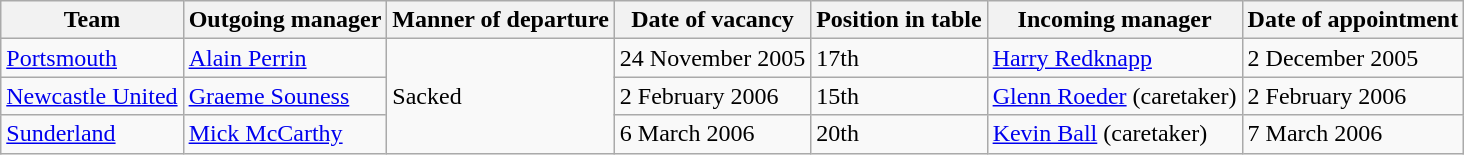<table class="wikitable">
<tr>
<th>Team</th>
<th>Outgoing manager</th>
<th>Manner of departure</th>
<th>Date of vacancy</th>
<th>Position in table</th>
<th>Incoming manager</th>
<th>Date of appointment</th>
</tr>
<tr>
<td><a href='#'>Portsmouth</a></td>
<td> <a href='#'>Alain Perrin</a></td>
<td rowspan=3>Sacked</td>
<td>24 November 2005</td>
<td>17th</td>
<td> <a href='#'>Harry Redknapp</a></td>
<td>2 December 2005</td>
</tr>
<tr>
<td><a href='#'>Newcastle United</a></td>
<td> <a href='#'>Graeme Souness</a></td>
<td>2 February 2006</td>
<td>15th</td>
<td> <a href='#'>Glenn Roeder</a> (caretaker)</td>
<td>2 February 2006</td>
</tr>
<tr>
<td><a href='#'>Sunderland</a></td>
<td> <a href='#'>Mick McCarthy</a></td>
<td>6 March 2006</td>
<td>20th</td>
<td> <a href='#'>Kevin Ball</a> (caretaker)</td>
<td>7 March 2006</td>
</tr>
</table>
